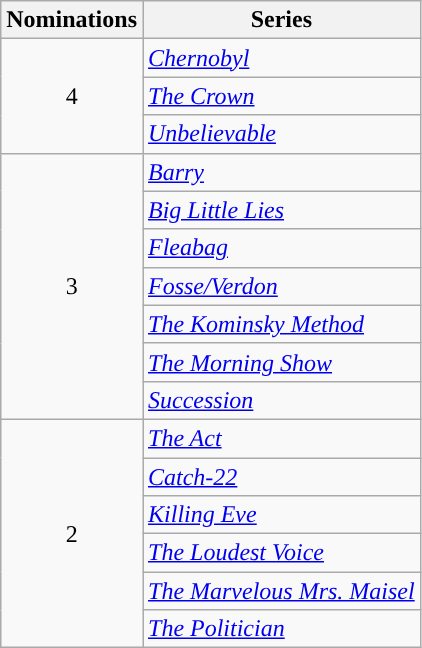<table class="wikitable">
<tr>
<th scope="col" style="width:55px;">Nominations</th>
<th scope="col" style="text-align:center;">Series</th>
</tr>
<tr>
<td rowspan="3" style="text-align:center">4</td>
<td><em><a href='#'>Chernobyl</a></em></td>
</tr>
<tr>
<td><em><a href='#'>The Crown</a></em></td>
</tr>
<tr>
<td><em><a href='#'>Unbelievable</a></em></td>
</tr>
<tr>
<td rowspan="7" style="text-align:center">3</td>
<td><em><a href='#'>Barry</a></em></td>
</tr>
<tr>
<td><em><a href='#'>Big Little Lies</a></em></td>
</tr>
<tr>
<td><em><a href='#'>Fleabag</a></em></td>
</tr>
<tr>
<td><em><a href='#'>Fosse/Verdon</a></em></td>
</tr>
<tr>
<td><em><a href='#'>The Kominsky Method</a></em></td>
</tr>
<tr>
<td><em><a href='#'>The Morning Show</a></em></td>
</tr>
<tr>
<td><em><a href='#'>Succession</a></em></td>
</tr>
<tr>
<td rowspan="6" style="text-align:center">2</td>
<td><em><a href='#'>The Act</a></em></td>
</tr>
<tr>
<td><em><a href='#'>Catch-22</a></em></td>
</tr>
<tr>
<td><em><a href='#'>Killing Eve</a></em></td>
</tr>
<tr>
<td><em><a href='#'>The Loudest Voice</a></em></td>
</tr>
<tr>
<td><em><a href='#'>The Marvelous Mrs. Maisel</a></em></td>
</tr>
<tr>
<td><em><a href='#'>The Politician</a></em></td>
</tr>
</table>
